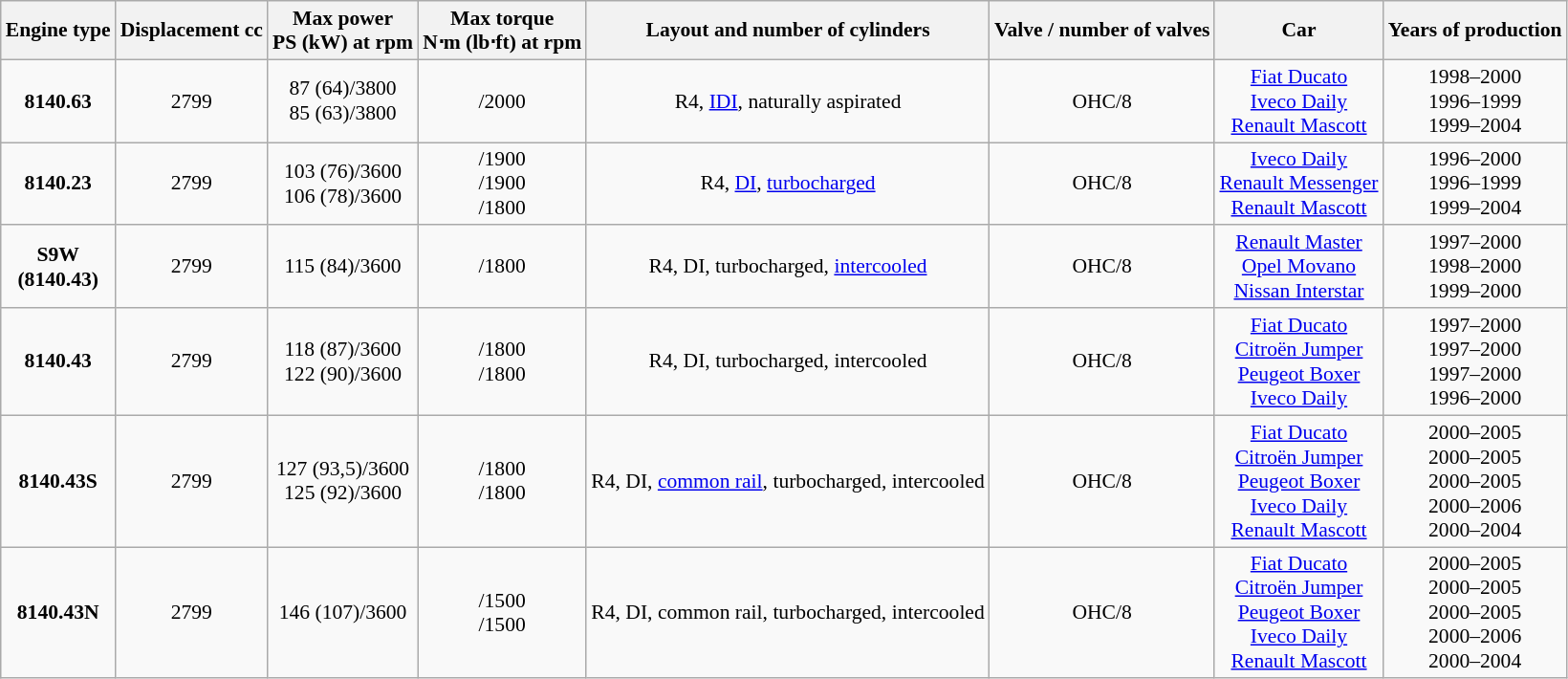<table class=wikitable style="font-size:90%">
<tr>
<th>Engine type</th>
<th>Displacement cc</th>
<th>Max power<br>PS (kW) at rpm</th>
<th>Max torque<br>N⋅m (lb⋅ft) at rpm</th>
<th>Layout and number of cylinders</th>
<th>Valve / number of valves</th>
<th>Car</th>
<th>Years of production</th>
</tr>
<tr>
<td align=center><strong>8140.63</strong></td>
<td align=center>2799</td>
<td align=center>87 (64)/3800<br>85 (63)/3800</td>
<td align=center>/2000</td>
<td align=center>R4, <a href='#'>IDI</a>, naturally aspirated</td>
<td align=center>OHC/8</td>
<td align=center><a href='#'>Fiat Ducato</a><br><a href='#'>Iveco Daily</a><br><a href='#'>Renault Mascott</a></td>
<td align=center>1998–2000<br>1996–1999<br>1999–2004</td>
</tr>
<tr>
<td align=center><strong>8140.23</strong></td>
<td align=center>2799</td>
<td align=center>103 (76)/3600<br>106 (78)/3600</td>
<td align=center>/1900<br>/1900<br>/1800</td>
<td align=center>R4, <a href='#'>DI</a>, <a href='#'>turbocharged</a></td>
<td align=center>OHC/8</td>
<td align=center><a href='#'>Iveco Daily</a><br><a href='#'>Renault Messenger</a><br><a href='#'>Renault Mascott</a></td>
<td align=center>1996–2000<br>1996–1999<br>1999–2004</td>
</tr>
<tr>
<td align=center><strong>S9W<br>(8140.43)</strong></td>
<td align=center>2799</td>
<td align=center>115 (84)/3600</td>
<td align=center>/1800</td>
<td align=center>R4, DI, turbocharged, <a href='#'>intercooled</a></td>
<td align=center>OHC/8</td>
<td align=center><a href='#'>Renault Master</a><br><a href='#'>Opel Movano</a><br><a href='#'>Nissan Interstar</a></td>
<td align=center>1997–2000<br>1998–2000<br>1999–2000</td>
</tr>
<tr>
<td align=center><strong>8140.43</strong></td>
<td align=center>2799</td>
<td align=center>118 (87)/3600<br>122 (90)/3600</td>
<td align=center>/1800<br>/1800</td>
<td align=center>R4, DI, turbocharged, intercooled</td>
<td align=center>OHC/8</td>
<td align=center><a href='#'>Fiat Ducato</a><br><a href='#'>Citroën Jumper</a><br><a href='#'>Peugeot Boxer</a><br><a href='#'>Iveco Daily</a></td>
<td align=center>1997–2000<br>1997–2000<br>1997–2000<br>1996–2000</td>
</tr>
<tr>
<td align=center><strong>8140.43S</strong></td>
<td align=center>2799</td>
<td align=center>127 (93,5)/3600<br>125 (92)/3600</td>
<td align=center>/1800<br>/1800</td>
<td align=center>R4, DI, <a href='#'>common rail</a>, turbocharged, intercooled</td>
<td align=center>OHC/8</td>
<td align=center><a href='#'>Fiat Ducato</a><br><a href='#'>Citroën Jumper</a><br><a href='#'>Peugeot Boxer</a><br><a href='#'>Iveco Daily</a><br><a href='#'>Renault Mascott</a></td>
<td align=center>2000–2005<br>2000–2005<br>2000–2005<br>2000–2006<br>2000–2004</td>
</tr>
<tr>
<td align=center><strong>8140.43N</strong></td>
<td align=center>2799</td>
<td align=center>146 (107)/3600</td>
<td align=center>/1500<br>/1500</td>
<td align=center>R4, DI, common rail, turbocharged, intercooled</td>
<td align=center>OHC/8</td>
<td align=center><a href='#'>Fiat Ducato</a><br><a href='#'>Citroën Jumper</a><br><a href='#'>Peugeot Boxer</a><br><a href='#'>Iveco Daily</a><br><a href='#'>Renault Mascott</a></td>
<td align=center>2000–2005<br>2000–2005<br>2000–2005<br>2000–2006<br>2000–2004</td>
</tr>
</table>
